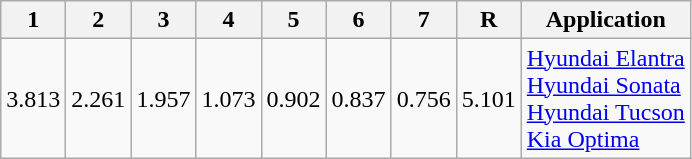<table class=wikitable>
<tr>
<th>1</th>
<th>2</th>
<th>3</th>
<th>4</th>
<th>5</th>
<th>6</th>
<th>7</th>
<th>R</th>
<th>Application</th>
</tr>
<tr>
<td>3.813</td>
<td>2.261</td>
<td>1.957</td>
<td>1.073</td>
<td>0.902</td>
<td>0.837</td>
<td>0.756</td>
<td>5.101</td>
<td><a href='#'>Hyundai Elantra</a><br><a href='#'>Hyundai Sonata</a><br><a href='#'>Hyundai Tucson</a><br><a href='#'>Kia Optima</a></td>
</tr>
</table>
